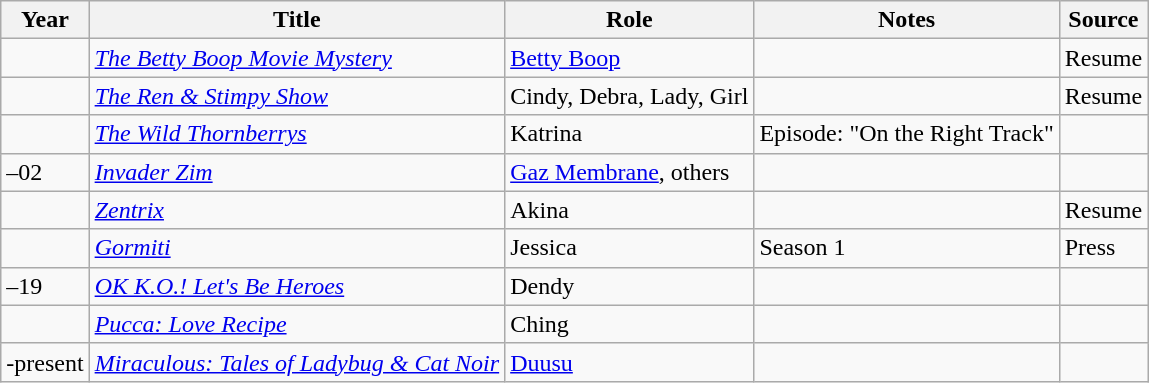<table class="wikitable sortable plainrowheaders">
<tr>
<th>Year</th>
<th>Title</th>
<th>Role</th>
<th class="unsortable">Notes</th>
<th class="unsortable">Source</th>
</tr>
<tr>
<td></td>
<td><em><a href='#'>The Betty Boop Movie Mystery</a></em></td>
<td><a href='#'>Betty Boop</a></td>
<td></td>
<td>Resume</td>
</tr>
<tr>
<td></td>
<td><em><a href='#'>The Ren & Stimpy Show</a></em></td>
<td>Cindy, Debra, Lady, Girl</td>
<td></td>
<td>Resume</td>
</tr>
<tr>
<td></td>
<td><em><a href='#'>The Wild Thornberrys</a></em></td>
<td>Katrina</td>
<td>Episode: "On the Right Track"</td>
<td></td>
</tr>
<tr>
<td>–02</td>
<td><em><a href='#'>Invader Zim</a></em></td>
<td><a href='#'>Gaz Membrane</a>, others</td>
<td></td>
<td></td>
</tr>
<tr>
<td></td>
<td><em><a href='#'>Zentrix</a></em></td>
<td>Akina</td>
<td></td>
<td>Resume</td>
</tr>
<tr>
<td></td>
<td><em><a href='#'>Gormiti</a></em></td>
<td>Jessica</td>
<td>Season 1</td>
<td>Press</td>
</tr>
<tr>
<td>–19</td>
<td><em><a href='#'>OK K.O.! Let's Be Heroes</a></em></td>
<td>Dendy</td>
<td></td>
<td></td>
</tr>
<tr>
<td></td>
<td><em><a href='#'>Pucca: Love Recipe</a></em></td>
<td>Ching</td>
<td></td>
<td></td>
</tr>
<tr>
<td>-present</td>
<td><em><a href='#'>Miraculous: Tales of Ladybug & Cat Noir</a></em></td>
<td><a href='#'>Duusu</a></td>
<td></td>
<td></td>
</tr>
</table>
